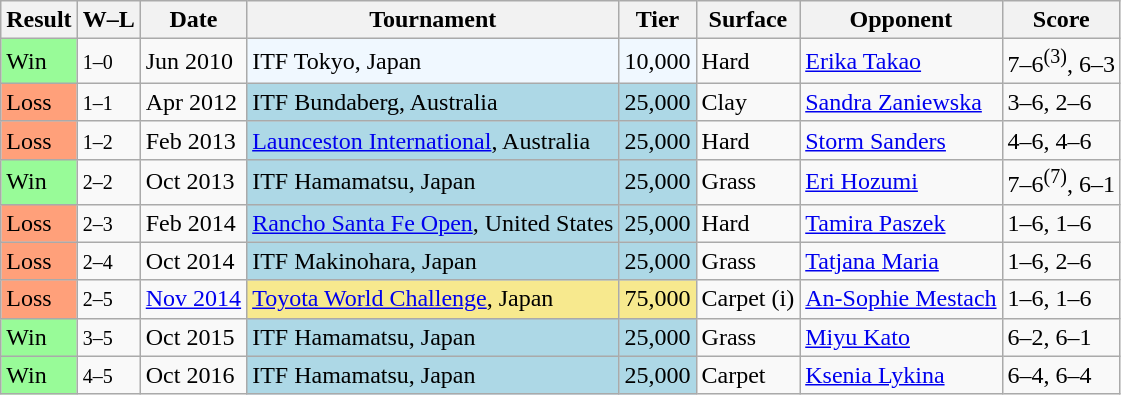<table class="sortable wikitable">
<tr>
<th>Result</th>
<th class="unsortable">W–L</th>
<th>Date</th>
<th>Tournament</th>
<th>Tier</th>
<th>Surface</th>
<th>Opponent</th>
<th class="unsortable">Score</th>
</tr>
<tr>
<td style="background:#98fb98;">Win</td>
<td><small>1–0</small></td>
<td>Jun 2010</td>
<td style="background:#f0f8ff;">ITF Tokyo, Japan</td>
<td style="background:#f0f8ff;">10,000</td>
<td>Hard</td>
<td> <a href='#'>Erika Takao</a></td>
<td>7–6<sup>(3)</sup>, 6–3</td>
</tr>
<tr>
<td style="background:#ffa07a;">Loss</td>
<td><small>1–1</small></td>
<td>Apr 2012</td>
<td style="background:lightblue;">ITF Bundaberg, Australia</td>
<td style="background:lightblue;">25,000</td>
<td>Clay</td>
<td> <a href='#'>Sandra Zaniewska</a></td>
<td>3–6, 2–6</td>
</tr>
<tr>
<td style="background:#ffa07a;">Loss</td>
<td><small>1–2</small></td>
<td>Feb 2013</td>
<td style="background:lightblue;"><a href='#'>Launceston International</a>, Australia</td>
<td style="background:lightblue;">25,000</td>
<td>Hard</td>
<td> <a href='#'>Storm Sanders</a></td>
<td>4–6, 4–6</td>
</tr>
<tr>
<td style="background:#98fb98;">Win</td>
<td><small>2–2</small></td>
<td>Oct 2013</td>
<td style="background:lightblue;">ITF Hamamatsu, Japan</td>
<td style="background:lightblue;">25,000</td>
<td>Grass</td>
<td> <a href='#'>Eri Hozumi</a></td>
<td>7–6<sup>(7)</sup>, 6–1</td>
</tr>
<tr>
<td style="background:#ffa07a;">Loss</td>
<td><small>2–3</small></td>
<td>Feb 2014</td>
<td style="background:lightblue;"><a href='#'>Rancho Santa Fe Open</a>, United States</td>
<td style="background:lightblue;">25,000</td>
<td>Hard</td>
<td> <a href='#'>Tamira Paszek</a></td>
<td>1–6, 1–6</td>
</tr>
<tr>
<td style="background:#ffa07a;">Loss</td>
<td><small>2–4</small></td>
<td>Oct 2014</td>
<td style="background:lightblue;">ITF Makinohara, Japan</td>
<td style="background:lightblue;">25,000</td>
<td>Grass</td>
<td> <a href='#'>Tatjana Maria</a></td>
<td>1–6, 2–6</td>
</tr>
<tr>
<td style="background:#ffa07a;">Loss</td>
<td><small>2–5</small></td>
<td><a href='#'>Nov 2014</a></td>
<td style="background:#f7e98e;"><a href='#'>Toyota World Challenge</a>, Japan</td>
<td style="background:#f7e98e;">75,000</td>
<td>Carpet (i)</td>
<td> <a href='#'>An-Sophie Mestach</a></td>
<td>1–6, 1–6</td>
</tr>
<tr>
<td style="background:#98fb98;">Win</td>
<td><small>3–5</small></td>
<td>Oct 2015</td>
<td style="background:lightblue;">ITF Hamamatsu, Japan</td>
<td style="background:lightblue;">25,000</td>
<td>Grass</td>
<td> <a href='#'>Miyu Kato</a></td>
<td>6–2, 6–1</td>
</tr>
<tr>
<td style="background:#98fb98;">Win</td>
<td><small>4–5</small></td>
<td>Oct 2016</td>
<td style="background:lightblue;">ITF Hamamatsu, Japan</td>
<td style="background:lightblue;">25,000</td>
<td>Carpet</td>
<td> <a href='#'>Ksenia Lykina</a></td>
<td>6–4, 6–4</td>
</tr>
</table>
